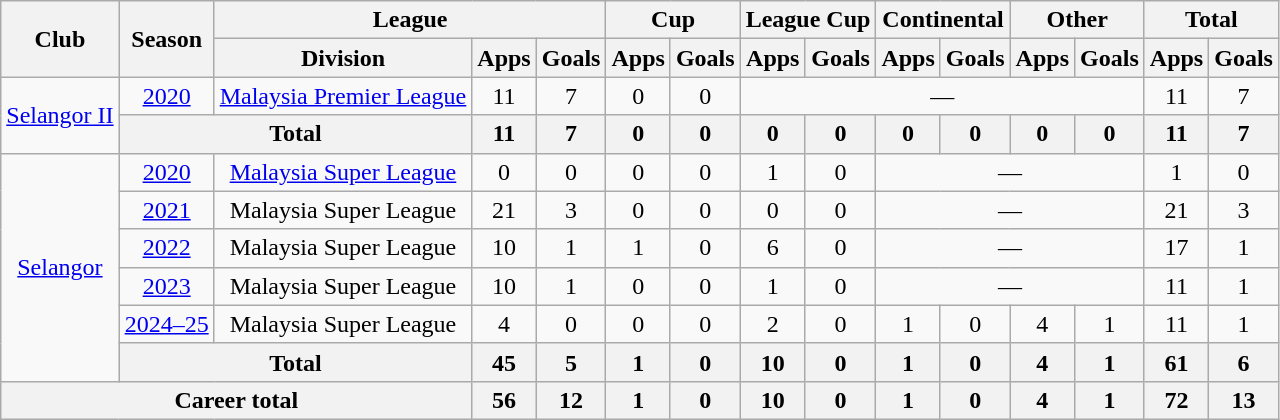<table class="wikitable" style="text-align: center;">
<tr>
<th rowspan="2">Club</th>
<th rowspan="2">Season</th>
<th colspan="3">League</th>
<th colspan="2">Cup</th>
<th colspan="2">League Cup</th>
<th colspan="2">Continental</th>
<th colspan="2">Other</th>
<th colspan="2">Total</th>
</tr>
<tr>
<th>Division</th>
<th>Apps</th>
<th>Goals</th>
<th>Apps</th>
<th>Goals</th>
<th>Apps</th>
<th>Goals</th>
<th>Apps</th>
<th>Goals</th>
<th>Apps</th>
<th>Goals</th>
<th>Apps</th>
<th>Goals</th>
</tr>
<tr>
<td rowspan="2"><a href='#'>Selangor II</a></td>
<td><a href='#'>2020</a></td>
<td><a href='#'>Malaysia Premier League</a></td>
<td>11</td>
<td>7</td>
<td>0</td>
<td>0</td>
<td colspan=6>—</td>
<td>11</td>
<td>7</td>
</tr>
<tr>
<th colspan="2">Total</th>
<th>11</th>
<th>7</th>
<th>0</th>
<th>0</th>
<th>0</th>
<th>0</th>
<th>0</th>
<th>0</th>
<th>0</th>
<th>0</th>
<th>11</th>
<th>7</th>
</tr>
<tr>
<td rowspan="6" valign="center"><a href='#'>Selangor</a></td>
<td><a href='#'>2020</a></td>
<td><a href='#'>Malaysia Super League</a></td>
<td>0</td>
<td>0</td>
<td>0</td>
<td>0</td>
<td>1</td>
<td>0</td>
<td colspan=4>—</td>
<td>1</td>
<td>0</td>
</tr>
<tr>
<td><a href='#'>2021</a></td>
<td>Malaysia Super League</td>
<td>21</td>
<td>3</td>
<td>0</td>
<td>0</td>
<td>0</td>
<td>0</td>
<td colspan=4>—</td>
<td>21</td>
<td>3</td>
</tr>
<tr>
<td><a href='#'>2022</a></td>
<td>Malaysia Super League</td>
<td>10</td>
<td>1</td>
<td>1</td>
<td>0</td>
<td>6</td>
<td>0</td>
<td colspan=4>—</td>
<td>17</td>
<td>1</td>
</tr>
<tr>
<td><a href='#'>2023</a></td>
<td>Malaysia Super League</td>
<td>10</td>
<td>1</td>
<td>0</td>
<td>0</td>
<td>1</td>
<td>0</td>
<td colspan=4>—</td>
<td>11</td>
<td>1</td>
</tr>
<tr>
<td><a href='#'>2024–25</a></td>
<td>Malaysia Super League</td>
<td>4</td>
<td>0</td>
<td>0</td>
<td>0</td>
<td>2</td>
<td>0</td>
<td>1</td>
<td>0</td>
<td>4</td>
<td>1</td>
<td>11</td>
<td>1</td>
</tr>
<tr>
<th colspan="2">Total</th>
<th>45</th>
<th>5</th>
<th>1</th>
<th>0</th>
<th>10</th>
<th>0</th>
<th>1</th>
<th>0</th>
<th>4</th>
<th>1</th>
<th>61</th>
<th>6</th>
</tr>
<tr>
<th colspan="3">Career total</th>
<th>56</th>
<th>12</th>
<th>1</th>
<th>0</th>
<th>10</th>
<th>0</th>
<th>1</th>
<th>0</th>
<th>4</th>
<th>1</th>
<th>72</th>
<th>13</th>
</tr>
</table>
